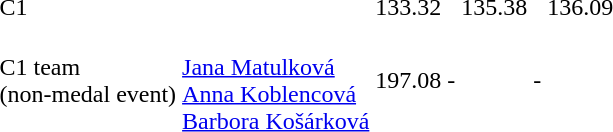<table>
<tr>
<td>C1</td>
<td></td>
<td>133.32</td>
<td></td>
<td>135.38</td>
<td></td>
<td>136.09</td>
</tr>
<tr>
<td>C1 team<br>(non-medal event)</td>
<td><br><a href='#'>Jana Matulková</a><br><a href='#'>Anna Koblencová</a><br><a href='#'>Barbora Košárková</a></td>
<td>197.08</td>
<td>-</td>
<td></td>
<td>-</td>
<td></td>
</tr>
</table>
